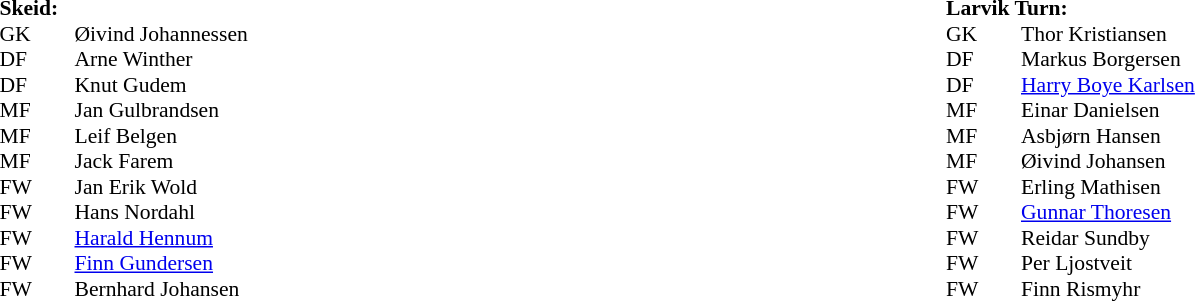<table width=100%>
<tr>
<td valign=top width=50%><br><table style=font-size:90% cellspacing=0 cellpadding=0>
<tr>
<td colspan="4"><strong>Skeid:</strong></td>
</tr>
<tr>
<th width=25></th>
<th width=25></th>
</tr>
<tr>
<td>GK</td>
<td></td>
<td>Øivind Johannessen</td>
</tr>
<tr>
<td>DF</td>
<td></td>
<td>Arne Winther</td>
</tr>
<tr>
<td>DF</td>
<td></td>
<td>Knut Gudem</td>
</tr>
<tr>
<td>MF</td>
<td></td>
<td>Jan Gulbrandsen</td>
</tr>
<tr>
<td>MF</td>
<td></td>
<td>Leif Belgen</td>
</tr>
<tr>
<td>MF</td>
<td></td>
<td>Jack Farem</td>
</tr>
<tr>
<td>FW</td>
<td></td>
<td>Jan Erik Wold</td>
</tr>
<tr>
<td>FW</td>
<td></td>
<td>Hans Nordahl</td>
</tr>
<tr>
<td>FW</td>
<td></td>
<td><a href='#'>Harald Hennum</a></td>
</tr>
<tr>
<td>FW</td>
<td></td>
<td><a href='#'>Finn Gundersen</a></td>
</tr>
<tr>
<td>FW</td>
<td></td>
<td>Bernhard Johansen</td>
</tr>
</table>
</td>
<td valign="top" width="50%"><br><table style=font-size:90% cellspacing=0 cellpadding=0>
<tr>
<td colspan="4"><strong>Larvik Turn:</strong></td>
</tr>
<tr>
<th width=25></th>
<th width=25></th>
</tr>
<tr>
<td>GK</td>
<td></td>
<td>Thor Kristiansen</td>
</tr>
<tr>
<td>DF</td>
<td></td>
<td>Markus Borgersen</td>
</tr>
<tr>
<td>DF</td>
<td></td>
<td><a href='#'>Harry Boye Karlsen</a></td>
</tr>
<tr>
<td>MF</td>
<td></td>
<td>Einar Danielsen</td>
</tr>
<tr>
<td>MF</td>
<td></td>
<td>Asbjørn Hansen</td>
</tr>
<tr>
<td>MF</td>
<td></td>
<td>Øivind Johansen</td>
</tr>
<tr>
<td>FW</td>
<td></td>
<td>Erling Mathisen</td>
</tr>
<tr>
<td>FW</td>
<td></td>
<td><a href='#'>Gunnar Thoresen</a></td>
</tr>
<tr>
<td>FW</td>
<td></td>
<td>Reidar Sundby</td>
</tr>
<tr>
<td>FW</td>
<td></td>
<td>Per Ljostveit</td>
</tr>
<tr>
<td>FW</td>
<td></td>
<td>Finn Rismyhr</td>
</tr>
</table>
</td>
</tr>
</table>
